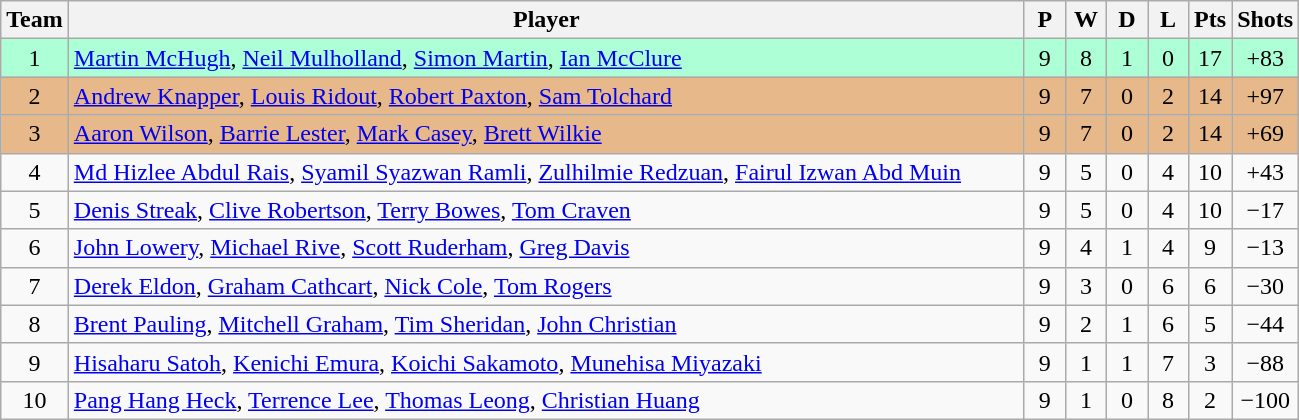<table class="wikitable" style="font-size: 100%">
<tr>
<th width=20>Team</th>
<th width=630>Player</th>
<th width=20>P</th>
<th width=20>W</th>
<th width=20>D</th>
<th width=20>L</th>
<th width=20>Pts</th>
<th width=20>Shots</th>
</tr>
<tr align=center style="background: #ADFFD6;">
<td>1</td>
<td align="left"> <a href='#'>Martin McHugh</a>, <a href='#'>Neil Mulholland</a>, <a href='#'>Simon Martin</a>, <a href='#'>Ian McClure</a></td>
<td>9</td>
<td>8</td>
<td>1</td>
<td>0</td>
<td>17</td>
<td>+83</td>
</tr>
<tr align=center style="background: #E6B88A;">
<td>2</td>
<td align="left"> <a href='#'>Andrew Knapper</a>, <a href='#'>Louis Ridout</a>, <a href='#'>Robert Paxton</a>, <a href='#'>Sam Tolchard</a></td>
<td>9</td>
<td>7</td>
<td>0</td>
<td>2</td>
<td>14</td>
<td>+97</td>
</tr>
<tr align=center style="background: #E6B88A;">
<td>3</td>
<td align="left"> <a href='#'>Aaron Wilson</a>, <a href='#'>Barrie Lester</a>, <a href='#'>Mark Casey</a>, <a href='#'>Brett Wilkie</a></td>
<td>9</td>
<td>7</td>
<td>0</td>
<td>2</td>
<td>14</td>
<td>+69</td>
</tr>
<tr align=center>
<td>4</td>
<td align="left"> <a href='#'>Md Hizlee Abdul Rais</a>, <a href='#'>Syamil Syazwan Ramli</a>, <a href='#'>Zulhilmie Redzuan</a>, <a href='#'>Fairul Izwan Abd Muin</a></td>
<td>9</td>
<td>5</td>
<td>0</td>
<td>4</td>
<td>10</td>
<td>+43</td>
</tr>
<tr align=center>
<td>5</td>
<td align="left"> <a href='#'>Denis Streak</a>, <a href='#'>Clive Robertson</a>, <a href='#'>Terry Bowes</a>, <a href='#'>Tom Craven</a></td>
<td>9</td>
<td>5</td>
<td>0</td>
<td>4</td>
<td>10</td>
<td>−17</td>
</tr>
<tr align=center>
<td>6</td>
<td align="left"> <a href='#'>John Lowery</a>, <a href='#'>Michael Rive</a>, <a href='#'>Scott Ruderham</a>, <a href='#'>Greg Davis</a></td>
<td>9</td>
<td>4</td>
<td>1</td>
<td>4</td>
<td>9</td>
<td>−13</td>
</tr>
<tr align=center>
<td>7</td>
<td align="left"> <a href='#'>Derek Eldon</a>, <a href='#'>Graham Cathcart</a>, <a href='#'>Nick Cole</a>, <a href='#'>Tom Rogers</a></td>
<td>9</td>
<td>3</td>
<td>0</td>
<td>6</td>
<td>6</td>
<td>−30</td>
</tr>
<tr align=center>
<td>8</td>
<td align="left"> <a href='#'>Brent Pauling</a>, <a href='#'>Mitchell Graham</a>, <a href='#'>Tim Sheridan</a>, <a href='#'>John Christian</a></td>
<td>9</td>
<td>2</td>
<td>1</td>
<td>6</td>
<td>5</td>
<td>−44</td>
</tr>
<tr align=center>
<td>9</td>
<td align="left"> <a href='#'>Hisaharu Satoh</a>, <a href='#'>Kenichi Emura</a>, <a href='#'>Koichi Sakamoto</a>, <a href='#'>Munehisa Miyazaki</a></td>
<td>9</td>
<td>1</td>
<td>1</td>
<td>7</td>
<td>3</td>
<td>−88</td>
</tr>
<tr align=center>
<td>10</td>
<td align="left"> <a href='#'>Pang Hang Heck</a>, <a href='#'>Terrence Lee</a>, <a href='#'>Thomas Leong</a>, <a href='#'>Christian Huang</a></td>
<td>9</td>
<td>1</td>
<td>0</td>
<td>8</td>
<td>2</td>
<td>−100</td>
</tr>
</table>
